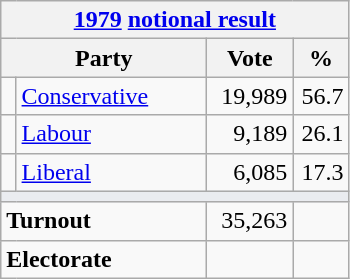<table class="wikitable">
<tr>
<th colspan="4"><a href='#'>1979</a> <a href='#'>notional result</a></th>
</tr>
<tr>
<th bgcolor="#DDDDFF" width="130px" colspan="2">Party</th>
<th bgcolor="#DDDDFF" width="50px">Vote</th>
<th bgcolor="#DDDDFF" width="30px">%</th>
</tr>
<tr>
<td></td>
<td><a href='#'>Conservative</a></td>
<td align=right>19,989</td>
<td align=right>56.7</td>
</tr>
<tr>
<td></td>
<td><a href='#'>Labour</a></td>
<td align=right>9,189</td>
<td align=right>26.1</td>
</tr>
<tr>
<td></td>
<td><a href='#'>Liberal</a></td>
<td align=right>6,085</td>
<td align=right>17.3</td>
</tr>
<tr>
<td colspan="4" bgcolor="#EAECF0"></td>
</tr>
<tr>
<td colspan="2"><strong>Turnout</strong></td>
<td align=right>35,263</td>
<td align=right></td>
</tr>
<tr>
<td colspan="2"><strong>Electorate</strong></td>
<td align=right></td>
</tr>
</table>
